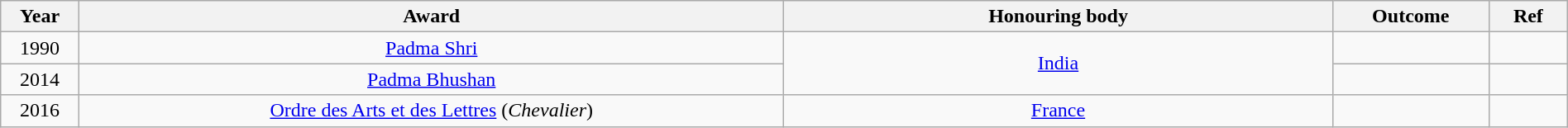<table class="wikitable sortable" style="width:100%;">
<tr>
<th width="5%">Year</th>
<th style="width:45%;">Award</th>
<th style="width:35%;">Honouring body</th>
<th style="width:10%;">Outcome</th>
<th style="width:5%;">Ref</th>
</tr>
<tr>
<td style="text-align:center;">1990</td>
<td style="text-align:center;"><a href='#'>Padma Shri</a></td>
<td rowspan="2" style="text-align:center;"> <a href='#'>India</a></td>
<td></td>
<td></td>
</tr>
<tr>
<td style="text-align:center;">2014</td>
<td style="text-align:center;"><a href='#'>Padma Bhushan</a></td>
<td></td>
<td></td>
</tr>
<tr>
<td style="text-align:center;">2016</td>
<td style="text-align:center;"><a href='#'>Ordre des Arts et des Lettres</a> (<em>Chevalier</em>)</td>
<td style="text-align:center;"> <a href='#'>France</a></td>
<td></td>
<td></td>
</tr>
</table>
